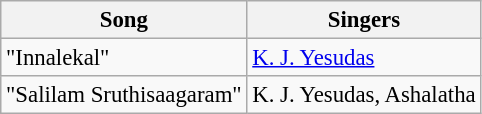<table class="wikitable" style="font-size:95%;">
<tr>
<th>Song</th>
<th>Singers</th>
</tr>
<tr>
<td>"Innalekal"</td>
<td><a href='#'>K. J. Yesudas</a></td>
</tr>
<tr>
<td>"Salilam Sruthisaagaram"</td>
<td>K. J. Yesudas, Ashalatha</td>
</tr>
</table>
